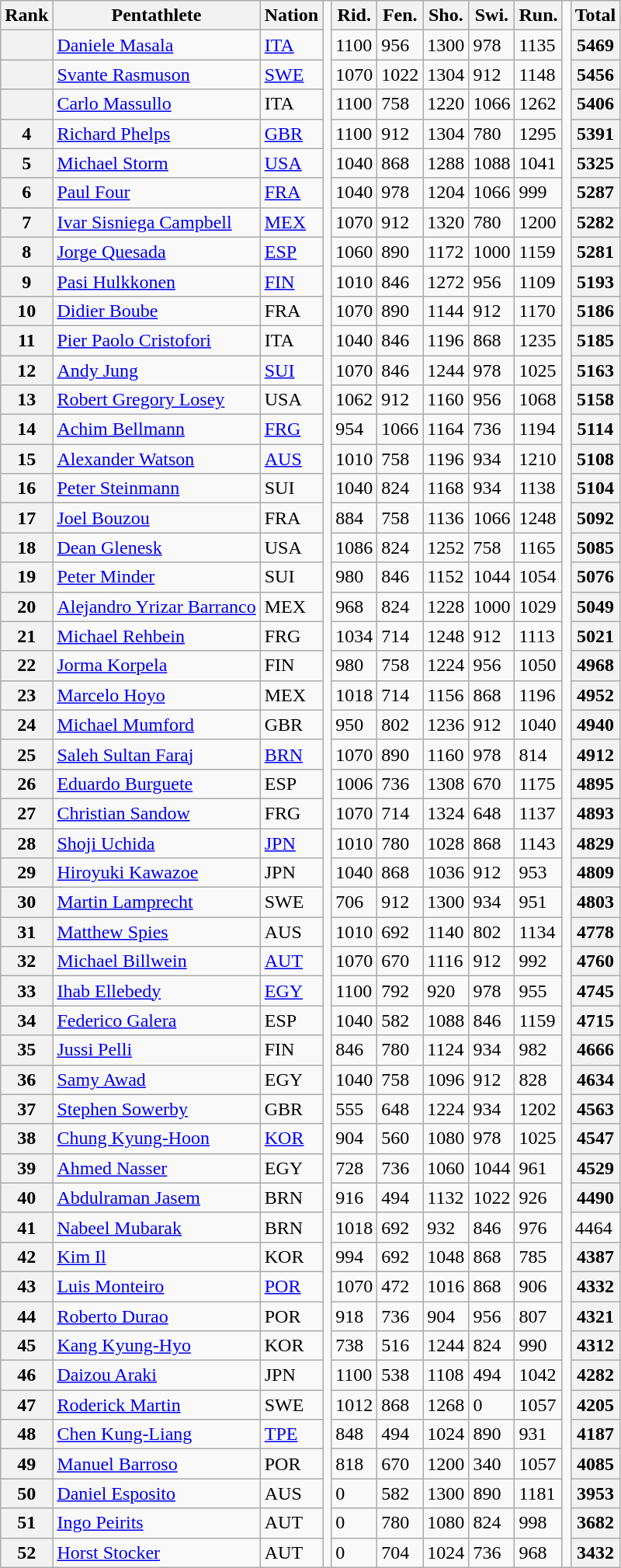<table class="wikitable sortable">
<tr>
<th>Rank</th>
<th>Pentathlete</th>
<th>Nation</th>
<td rowspan="53"></td>
<th>Rid.</th>
<th>Fen.</th>
<th>Sho.</th>
<th>Swi.</th>
<th>Run.</th>
<td rowspan="53"></td>
<th>Total</th>
</tr>
<tr>
<th></th>
<td><a href='#'>Daniele Masala</a></td>
<td> <a href='#'>ITA</a></td>
<td>1100</td>
<td>956</td>
<td>1300</td>
<td>978</td>
<td>1135</td>
<th>5469</th>
</tr>
<tr>
<th></th>
<td><a href='#'>Svante Rasmuson</a></td>
<td> <a href='#'>SWE</a></td>
<td>1070</td>
<td>1022</td>
<td>1304</td>
<td>912</td>
<td>1148</td>
<th>5456</th>
</tr>
<tr>
<th></th>
<td><a href='#'>Carlo Massullo</a></td>
<td> ITA</td>
<td>1100</td>
<td>758</td>
<td>1220</td>
<td>1066</td>
<td>1262</td>
<th>5406</th>
</tr>
<tr>
<th>4</th>
<td><a href='#'>Richard Phelps</a></td>
<td> <a href='#'>GBR</a></td>
<td>1100</td>
<td>912</td>
<td>1304</td>
<td>780</td>
<td>1295</td>
<th>5391</th>
</tr>
<tr>
<th>5</th>
<td><a href='#'>Michael Storm</a></td>
<td> <a href='#'>USA</a></td>
<td>1040</td>
<td>868</td>
<td>1288</td>
<td>1088</td>
<td>1041</td>
<th>5325</th>
</tr>
<tr>
<th>6</th>
<td><a href='#'>Paul Four</a></td>
<td> <a href='#'>FRA</a></td>
<td>1040</td>
<td>978</td>
<td>1204</td>
<td>1066</td>
<td>999</td>
<th>5287</th>
</tr>
<tr>
<th>7</th>
<td><a href='#'>Ivar Sisniega Campbell</a></td>
<td> <a href='#'>MEX</a></td>
<td>1070</td>
<td>912</td>
<td>1320</td>
<td>780</td>
<td>1200</td>
<th>5282</th>
</tr>
<tr>
<th>8</th>
<td><a href='#'>Jorge Quesada</a></td>
<td> <a href='#'>ESP</a></td>
<td>1060</td>
<td>890</td>
<td>1172</td>
<td>1000</td>
<td>1159</td>
<th>5281</th>
</tr>
<tr>
<th>9</th>
<td><a href='#'>Pasi Hulkkonen</a></td>
<td> <a href='#'>FIN</a></td>
<td>1010</td>
<td>846</td>
<td>1272</td>
<td>956</td>
<td>1109</td>
<th>5193</th>
</tr>
<tr>
<th>10</th>
<td><a href='#'>Didier Boube</a></td>
<td> FRA</td>
<td>1070</td>
<td>890</td>
<td>1144</td>
<td>912</td>
<td>1170</td>
<th>5186</th>
</tr>
<tr>
<th>11</th>
<td><a href='#'>Pier Paolo Cristofori</a></td>
<td> ITA</td>
<td>1040</td>
<td>846</td>
<td>1196</td>
<td>868</td>
<td>1235</td>
<th>5185</th>
</tr>
<tr>
<th>12</th>
<td><a href='#'>Andy Jung</a></td>
<td> <a href='#'>SUI</a></td>
<td>1070</td>
<td>846</td>
<td>1244</td>
<td>978</td>
<td>1025</td>
<th>5163</th>
</tr>
<tr>
<th>13</th>
<td><a href='#'>Robert Gregory Losey</a></td>
<td> USA</td>
<td>1062</td>
<td>912</td>
<td>1160</td>
<td>956</td>
<td>1068</td>
<th>5158</th>
</tr>
<tr>
<th>14</th>
<td><a href='#'>Achim Bellmann</a></td>
<td> <a href='#'>FRG</a></td>
<td>954</td>
<td>1066</td>
<td>1164</td>
<td>736</td>
<td>1194</td>
<th>5114</th>
</tr>
<tr>
<th>15</th>
<td><a href='#'>Alexander Watson</a></td>
<td> <a href='#'>AUS</a></td>
<td>1010</td>
<td>758</td>
<td>1196</td>
<td>934</td>
<td>1210</td>
<th>5108</th>
</tr>
<tr>
<th>16</th>
<td><a href='#'>Peter Steinmann</a></td>
<td> SUI</td>
<td>1040</td>
<td>824</td>
<td>1168</td>
<td>934</td>
<td>1138</td>
<th>5104</th>
</tr>
<tr>
<th>17</th>
<td><a href='#'>Joel Bouzou</a></td>
<td> FRA</td>
<td>884</td>
<td>758</td>
<td>1136</td>
<td>1066</td>
<td>1248</td>
<th>5092</th>
</tr>
<tr>
<th>18</th>
<td><a href='#'>Dean Glenesk</a></td>
<td> USA</td>
<td>1086</td>
<td>824</td>
<td>1252</td>
<td>758</td>
<td>1165</td>
<th>5085</th>
</tr>
<tr>
<th>19</th>
<td><a href='#'>Peter Minder</a></td>
<td> SUI</td>
<td>980</td>
<td>846</td>
<td>1152</td>
<td>1044</td>
<td>1054</td>
<th>5076</th>
</tr>
<tr>
<th>20</th>
<td><a href='#'>Alejandro Yrizar Barranco</a></td>
<td> MEX</td>
<td>968</td>
<td>824</td>
<td>1228</td>
<td>1000</td>
<td>1029</td>
<th>5049</th>
</tr>
<tr>
<th>21</th>
<td><a href='#'>Michael Rehbein</a></td>
<td> FRG</td>
<td>1034</td>
<td>714</td>
<td>1248</td>
<td>912</td>
<td>1113</td>
<th>5021</th>
</tr>
<tr>
<th>22</th>
<td><a href='#'>Jorma Korpela</a></td>
<td> FIN</td>
<td>980</td>
<td>758</td>
<td>1224</td>
<td>956</td>
<td>1050</td>
<th>4968</th>
</tr>
<tr>
<th>23</th>
<td><a href='#'>Marcelo Hoyo</a></td>
<td> MEX</td>
<td>1018</td>
<td>714</td>
<td>1156</td>
<td>868</td>
<td>1196</td>
<th>4952</th>
</tr>
<tr>
<th>24</th>
<td><a href='#'>Michael Mumford</a></td>
<td> GBR</td>
<td>950</td>
<td>802</td>
<td>1236</td>
<td>912</td>
<td>1040</td>
<th>4940</th>
</tr>
<tr>
<th>25</th>
<td><a href='#'>Saleh Sultan Faraj</a></td>
<td> <a href='#'>BRN</a></td>
<td>1070</td>
<td>890</td>
<td>1160</td>
<td>978</td>
<td>814</td>
<th>4912</th>
</tr>
<tr>
<th>26</th>
<td><a href='#'>Eduardo Burguete</a></td>
<td> ESP</td>
<td>1006</td>
<td>736</td>
<td>1308</td>
<td>670</td>
<td>1175</td>
<th>4895</th>
</tr>
<tr>
<th>27</th>
<td><a href='#'>Christian Sandow</a></td>
<td> FRG</td>
<td>1070</td>
<td>714</td>
<td>1324</td>
<td>648</td>
<td>1137</td>
<th>4893</th>
</tr>
<tr>
<th>28</th>
<td><a href='#'>Shoji Uchida</a></td>
<td> <a href='#'>JPN</a></td>
<td>1010</td>
<td>780</td>
<td>1028</td>
<td>868</td>
<td>1143</td>
<th>4829</th>
</tr>
<tr>
<th>29</th>
<td><a href='#'>Hiroyuki Kawazoe</a></td>
<td> JPN</td>
<td>1040</td>
<td>868</td>
<td>1036</td>
<td>912</td>
<td>953</td>
<th>4809</th>
</tr>
<tr>
<th>30</th>
<td><a href='#'>Martin Lamprecht</a></td>
<td> SWE</td>
<td>706</td>
<td>912</td>
<td>1300</td>
<td>934</td>
<td>951</td>
<th>4803</th>
</tr>
<tr>
<th>31</th>
<td><a href='#'>Matthew Spies</a></td>
<td> AUS</td>
<td>1010</td>
<td>692</td>
<td>1140</td>
<td>802</td>
<td>1134</td>
<th>4778</th>
</tr>
<tr>
<th>32</th>
<td><a href='#'>Michael Billwein</a></td>
<td> <a href='#'>AUT</a></td>
<td>1070</td>
<td>670</td>
<td>1116</td>
<td>912</td>
<td>992</td>
<th>4760</th>
</tr>
<tr>
<th>33</th>
<td><a href='#'>Ihab Ellebedy</a></td>
<td> <a href='#'>EGY</a></td>
<td>1100</td>
<td>792</td>
<td>920</td>
<td>978</td>
<td>955</td>
<th>4745</th>
</tr>
<tr>
<th>34</th>
<td><a href='#'>Federico Galera</a></td>
<td> ESP</td>
<td>1040</td>
<td>582</td>
<td>1088</td>
<td>846</td>
<td>1159</td>
<th>4715</th>
</tr>
<tr>
<th>35</th>
<td><a href='#'>Jussi Pelli</a></td>
<td> FIN</td>
<td>846</td>
<td>780</td>
<td>1124</td>
<td>934</td>
<td>982</td>
<th>4666</th>
</tr>
<tr>
<th>36</th>
<td><a href='#'>Samy Awad</a></td>
<td> EGY</td>
<td>1040</td>
<td>758</td>
<td>1096</td>
<td>912</td>
<td>828</td>
<th>4634</th>
</tr>
<tr>
<th>37</th>
<td><a href='#'>Stephen Sowerby</a></td>
<td> GBR</td>
<td>555</td>
<td>648</td>
<td>1224</td>
<td>934</td>
<td>1202</td>
<th>4563</th>
</tr>
<tr>
<th>38</th>
<td><a href='#'>Chung Kyung-Hoon</a></td>
<td> <a href='#'>KOR</a></td>
<td>904</td>
<td>560</td>
<td>1080</td>
<td>978</td>
<td>1025</td>
<th>4547</th>
</tr>
<tr>
<th>39</th>
<td><a href='#'>Ahmed Nasser</a></td>
<td> EGY</td>
<td>728</td>
<td>736</td>
<td>1060</td>
<td>1044</td>
<td>961</td>
<th>4529</th>
</tr>
<tr>
<th>40</th>
<td><a href='#'>Abdulraman Jasem</a></td>
<td> BRN</td>
<td>916</td>
<td>494</td>
<td>1132</td>
<td>1022</td>
<td>926</td>
<th>4490</th>
</tr>
<tr>
<th>41</th>
<td><a href='#'>Nabeel Mubarak</a></td>
<td> BRN</td>
<td>1018</td>
<td>692</td>
<td>932</td>
<td>846</td>
<td>976</td>
<td>4464</td>
</tr>
<tr>
<th>42</th>
<td><a href='#'>Kim Il</a></td>
<td> KOR</td>
<td>994</td>
<td>692</td>
<td>1048</td>
<td>868</td>
<td>785</td>
<th>4387</th>
</tr>
<tr>
<th>43</th>
<td><a href='#'>Luis Monteiro</a></td>
<td> <a href='#'>POR</a></td>
<td>1070</td>
<td>472</td>
<td>1016</td>
<td>868</td>
<td>906</td>
<th>4332</th>
</tr>
<tr>
<th>44</th>
<td><a href='#'>Roberto Durao</a></td>
<td> POR</td>
<td>918</td>
<td>736</td>
<td>904</td>
<td>956</td>
<td>807</td>
<th>4321</th>
</tr>
<tr>
<th>45</th>
<td><a href='#'>Kang Kyung-Hyo</a></td>
<td> KOR</td>
<td>738</td>
<td>516</td>
<td>1244</td>
<td>824</td>
<td>990</td>
<th>4312</th>
</tr>
<tr>
<th>46</th>
<td><a href='#'>Daizou Araki</a></td>
<td> JPN</td>
<td>1100</td>
<td>538</td>
<td>1108</td>
<td>494</td>
<td>1042</td>
<th>4282</th>
</tr>
<tr>
<th>47</th>
<td><a href='#'>Roderick Martin</a></td>
<td> SWE</td>
<td>1012</td>
<td>868</td>
<td>1268</td>
<td>0</td>
<td>1057</td>
<th>4205</th>
</tr>
<tr>
<th>48</th>
<td><a href='#'>Chen Kung-Liang</a></td>
<td> <a href='#'>TPE</a></td>
<td>848</td>
<td>494</td>
<td>1024</td>
<td>890</td>
<td>931</td>
<th>4187</th>
</tr>
<tr>
<th>49</th>
<td><a href='#'>Manuel Barroso</a></td>
<td> POR</td>
<td>818</td>
<td>670</td>
<td>1200</td>
<td>340</td>
<td>1057</td>
<th>4085</th>
</tr>
<tr>
<th>50</th>
<td><a href='#'>Daniel Esposito</a></td>
<td> AUS</td>
<td>0</td>
<td>582</td>
<td>1300</td>
<td>890</td>
<td>1181</td>
<th>3953</th>
</tr>
<tr>
<th>51</th>
<td><a href='#'>Ingo Peirits</a></td>
<td> AUT</td>
<td>0</td>
<td>780</td>
<td>1080</td>
<td>824</td>
<td>998</td>
<th>3682</th>
</tr>
<tr>
<th>52</th>
<td><a href='#'>Horst Stocker</a></td>
<td> AUT</td>
<td>0</td>
<td>704</td>
<td>1024</td>
<td>736</td>
<td>968</td>
<th>3432</th>
</tr>
</table>
